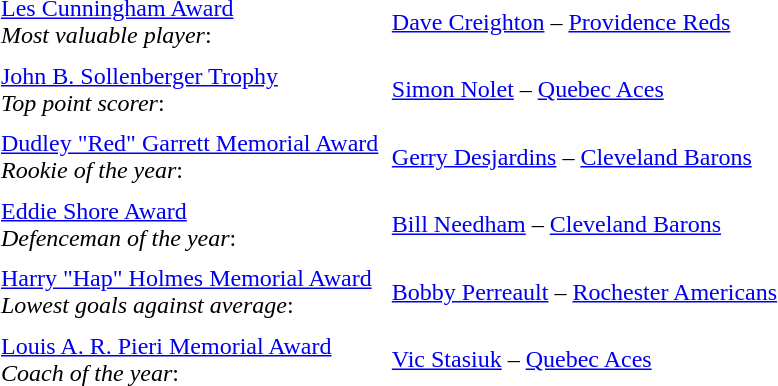<table cellpadding="3" cellspacing="3">
<tr>
<td><a href='#'>Les Cunningham Award</a><br><em>Most valuable player</em>:</td>
<td><a href='#'>Dave Creighton</a> – <a href='#'>Providence Reds</a></td>
</tr>
<tr>
<td><a href='#'>John B. Sollenberger Trophy</a><br><em>Top point scorer</em>:</td>
<td><a href='#'>Simon Nolet</a> – <a href='#'>Quebec Aces</a></td>
</tr>
<tr>
<td><a href='#'>Dudley "Red" Garrett Memorial Award</a><br><em>Rookie of the year</em>:</td>
<td><a href='#'>Gerry Desjardins</a> – <a href='#'>Cleveland Barons</a></td>
</tr>
<tr>
<td><a href='#'>Eddie Shore Award</a><br><em>Defenceman of the year</em>:</td>
<td><a href='#'>Bill Needham</a> – <a href='#'>Cleveland Barons</a></td>
</tr>
<tr>
<td><a href='#'>Harry "Hap" Holmes Memorial Award</a><br><em>Lowest goals against average</em>:</td>
<td><a href='#'>Bobby Perreault</a> – <a href='#'>Rochester Americans</a></td>
</tr>
<tr>
<td><a href='#'>Louis A. R. Pieri Memorial Award</a><br><em>Coach of the year</em>:</td>
<td><a href='#'>Vic Stasiuk</a> – <a href='#'>Quebec Aces</a></td>
</tr>
</table>
